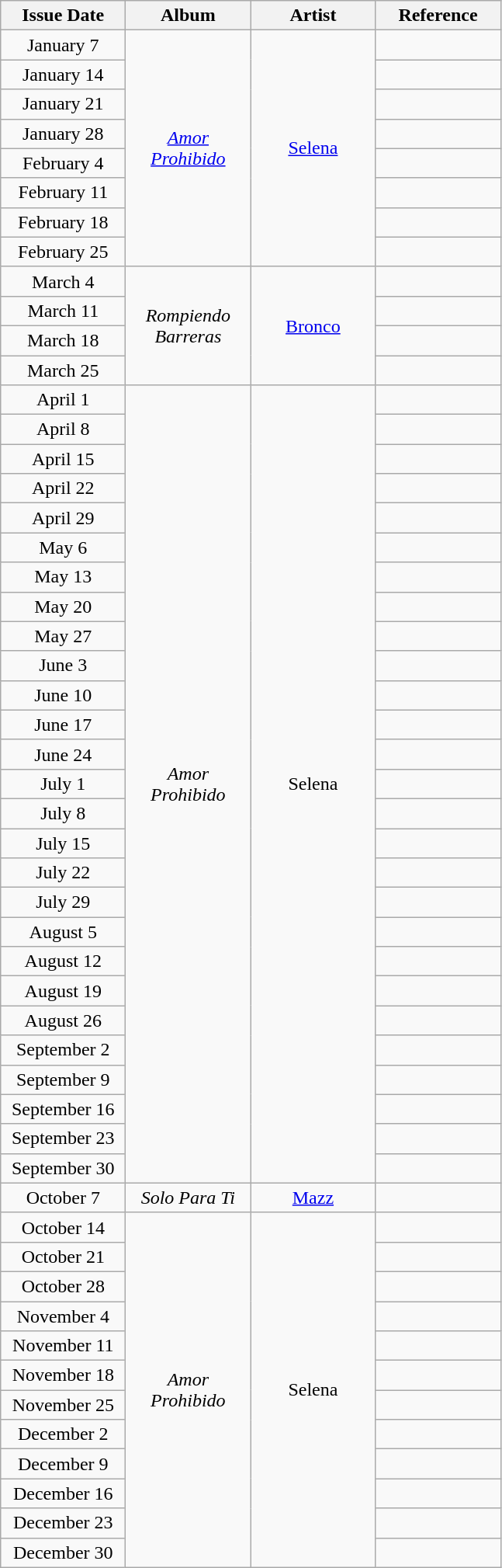<table class="wikitable" style="text-align: center">
<tr>
<th width="100"><strong>Issue Date</strong></th>
<th width="100"><strong>Album</strong></th>
<th width="100"><strong>Artist</strong></th>
<th width="100" class="unsortable"><strong>Reference</strong></th>
</tr>
<tr>
<td>January 7</td>
<td rowspan="8"><em><a href='#'>Amor Prohibido</a></em></td>
<td rowspan="8"><a href='#'>Selena</a></td>
<td></td>
</tr>
<tr>
<td>January 14</td>
<td></td>
</tr>
<tr>
<td>January 21</td>
<td></td>
</tr>
<tr>
<td>January 28</td>
<td></td>
</tr>
<tr>
<td>February 4</td>
<td></td>
</tr>
<tr>
<td>February 11</td>
<td></td>
</tr>
<tr>
<td>February 18</td>
<td></td>
</tr>
<tr>
<td>February 25</td>
<td></td>
</tr>
<tr>
<td>March 4</td>
<td rowspan="4"><em>Rompiendo Barreras</em></td>
<td rowspan="4"><a href='#'>Bronco</a></td>
<td></td>
</tr>
<tr>
<td>March 11</td>
<td></td>
</tr>
<tr>
<td>March 18</td>
<td></td>
</tr>
<tr>
<td>March 25</td>
<td></td>
</tr>
<tr>
<td>April 1</td>
<td rowspan="27"><em>Amor Prohibido</em> </td>
<td rowspan="27">Selena</td>
<td></td>
</tr>
<tr>
<td>April 8</td>
<td></td>
</tr>
<tr>
<td>April 15</td>
<td></td>
</tr>
<tr>
<td>April 22</td>
<td></td>
</tr>
<tr>
<td>April 29</td>
<td></td>
</tr>
<tr>
<td>May 6</td>
<td></td>
</tr>
<tr>
<td>May 13</td>
<td></td>
</tr>
<tr>
<td>May 20</td>
<td></td>
</tr>
<tr>
<td>May 27</td>
<td></td>
</tr>
<tr>
<td>June 3</td>
<td></td>
</tr>
<tr>
<td>June 10</td>
<td></td>
</tr>
<tr>
<td>June 17</td>
<td></td>
</tr>
<tr>
<td>June 24</td>
<td></td>
</tr>
<tr>
<td>July 1</td>
<td></td>
</tr>
<tr>
<td>July 8</td>
<td></td>
</tr>
<tr>
<td>July 15</td>
<td></td>
</tr>
<tr>
<td>July 22</td>
<td></td>
</tr>
<tr>
<td>July 29</td>
<td></td>
</tr>
<tr>
<td>August 5</td>
<td></td>
</tr>
<tr>
<td>August 12</td>
<td></td>
</tr>
<tr>
<td>August 19</td>
<td></td>
</tr>
<tr>
<td>August 26</td>
<td></td>
</tr>
<tr>
<td>September 2</td>
<td></td>
</tr>
<tr>
<td>September 9</td>
<td></td>
</tr>
<tr>
<td>September 16</td>
<td></td>
</tr>
<tr>
<td>September 23</td>
<td></td>
</tr>
<tr>
<td>September 30</td>
<td></td>
</tr>
<tr>
<td>October 7</td>
<td><em>Solo Para Ti</em></td>
<td><a href='#'>Mazz</a></td>
<td></td>
</tr>
<tr>
<td>October 14</td>
<td rowspan="12"><em>Amor Prohibido</em> </td>
<td rowspan="12">Selena</td>
<td></td>
</tr>
<tr>
<td>October 21</td>
<td></td>
</tr>
<tr>
<td>October 28</td>
<td></td>
</tr>
<tr>
<td>November 4</td>
<td></td>
</tr>
<tr>
<td>November 11</td>
<td></td>
</tr>
<tr>
<td>November 18</td>
<td></td>
</tr>
<tr>
<td>November 25</td>
<td></td>
</tr>
<tr>
<td>December 2</td>
<td></td>
</tr>
<tr>
<td>December 9</td>
<td></td>
</tr>
<tr>
<td>December 16</td>
<td></td>
</tr>
<tr>
<td>December 23</td>
<td></td>
</tr>
<tr>
<td>December 30</td>
<td></td>
</tr>
</table>
